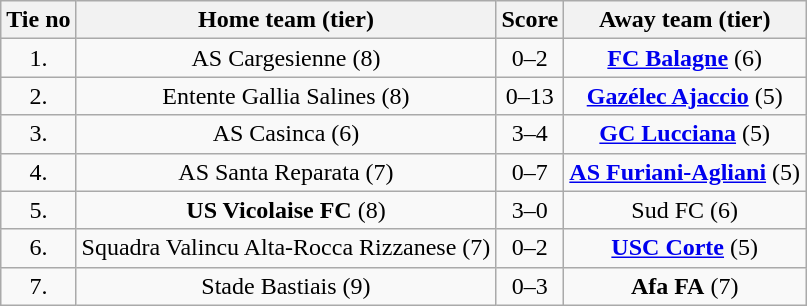<table class="wikitable" style="text-align: center">
<tr>
<th>Tie no</th>
<th>Home team (tier)</th>
<th>Score</th>
<th>Away team (tier)</th>
</tr>
<tr>
<td>1.</td>
<td>AS Cargesienne (8)</td>
<td>0–2</td>
<td><strong><a href='#'>FC Balagne</a></strong> (6)</td>
</tr>
<tr>
<td>2.</td>
<td>Entente Gallia Salines (8)</td>
<td>0–13</td>
<td><strong><a href='#'>Gazélec Ajaccio</a></strong> (5)</td>
</tr>
<tr>
<td>3.</td>
<td>AS Casinca (6)</td>
<td>3–4</td>
<td><strong><a href='#'>GC Lucciana</a></strong> (5)</td>
</tr>
<tr>
<td>4.</td>
<td>AS Santa Reparata (7)</td>
<td>0–7</td>
<td><strong><a href='#'>AS Furiani-Agliani</a></strong> (5)</td>
</tr>
<tr>
<td>5.</td>
<td><strong>US Vicolaise FC</strong> (8)</td>
<td>3–0</td>
<td>Sud FC (6)</td>
</tr>
<tr>
<td>6.</td>
<td>Squadra Valincu Alta-Rocca Rizzanese (7)</td>
<td>0–2</td>
<td><strong><a href='#'>USC Corte</a></strong> (5)</td>
</tr>
<tr>
<td>7.</td>
<td>Stade Bastiais (9)</td>
<td>0–3</td>
<td><strong>Afa FA</strong> (7)</td>
</tr>
</table>
